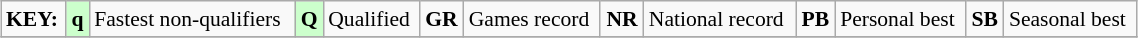<table class="wikitable" style="margin:0.5em auto; font-size:90%;position:relative;" width=60%>
<tr>
<td><strong>KEY:</strong></td>
<td bgcolor=ccffcc align=center><strong>q</strong></td>
<td>Fastest non-qualifiers</td>
<td bgcolor=ccffcc align=center><strong>Q</strong></td>
<td>Qualified</td>
<td align=center><strong>GR</strong></td>
<td>Games record</td>
<td align=center><strong>NR</strong></td>
<td>National record</td>
<td align=center><strong>PB</strong></td>
<td>Personal best</td>
<td align=center><strong>SB</strong></td>
<td>Seasonal best</td>
</tr>
<tr>
</tr>
</table>
